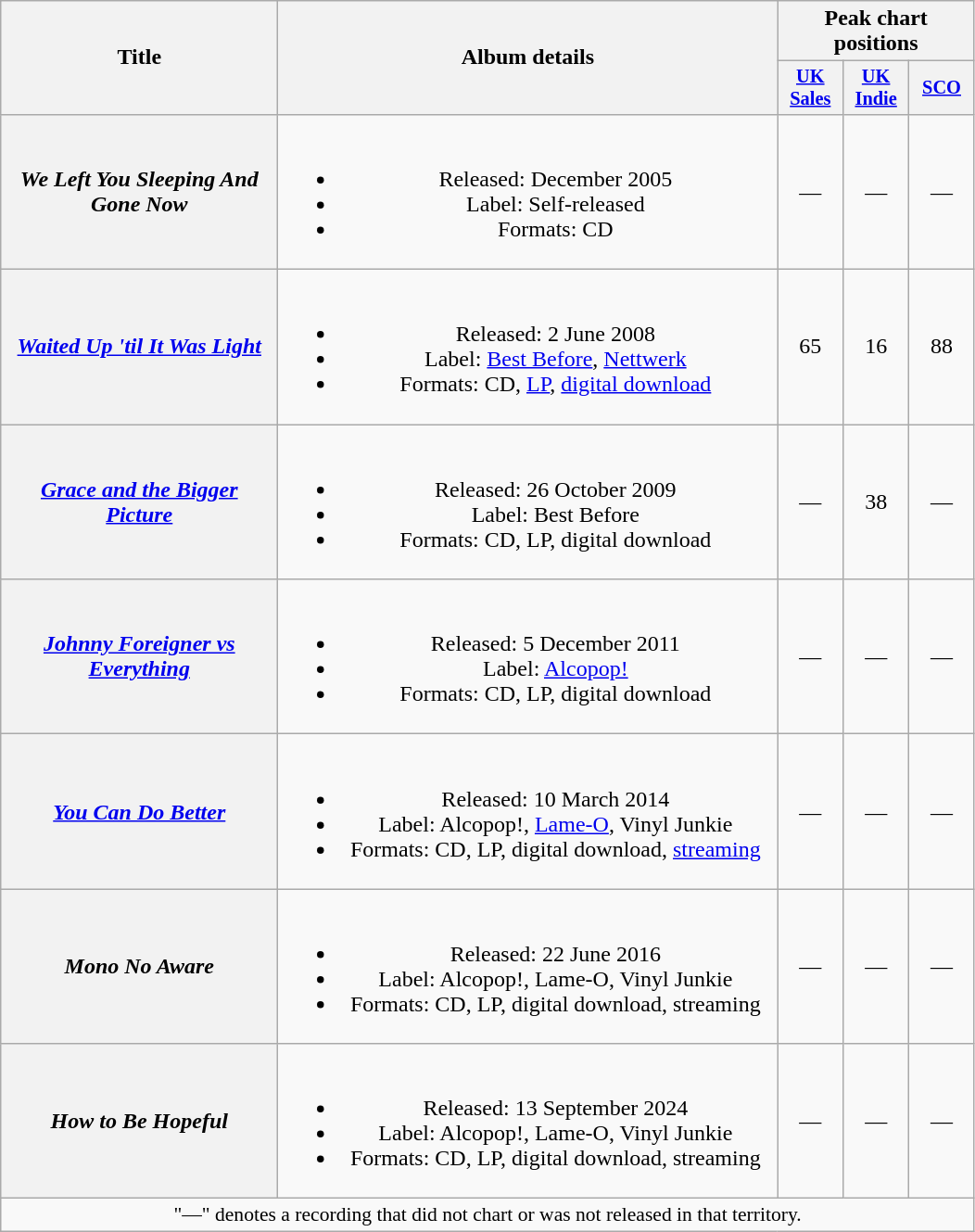<table class="wikitable plainrowheaders" style="text-align:center;">
<tr>
<th scope="col" rowspan="2" style="width:12em;">Title</th>
<th scope="col" rowspan="2" style="width:22em;">Album details</th>
<th scope="col" colspan="3">Peak chart positions</th>
</tr>
<tr>
<th scope="col" style="width:3em;font-size:85%;"><a href='#'>UK<br>Sales</a><br></th>
<th scope="col" style="width:3em;font-size:85%;"><a href='#'>UK<br>Indie</a><br></th>
<th scope="col" style="width:3em;font-size:85%;"><a href='#'>SCO</a><br></th>
</tr>
<tr>
<th scope="row"><em>We Left You Sleeping And Gone Now</em></th>
<td><br><ul><li>Released: December 2005</li><li>Label: Self-released</li><li>Formats: CD</li></ul></td>
<td>—</td>
<td>—</td>
<td>—</td>
</tr>
<tr>
<th scope="row"><em><a href='#'>Waited Up 'til It Was Light</a></em></th>
<td><br><ul><li>Released: 2 June 2008</li><li>Label: <a href='#'>Best Before</a>, <a href='#'>Nettwerk</a></li><li>Formats: CD, <a href='#'>LP</a>, <a href='#'>digital download</a></li></ul></td>
<td>65</td>
<td>16</td>
<td>88</td>
</tr>
<tr>
<th scope="row"><em><a href='#'>Grace and the Bigger Picture</a></em></th>
<td><br><ul><li>Released: 26 October 2009</li><li>Label: Best Before</li><li>Formats: CD, LP, digital download</li></ul></td>
<td>—</td>
<td>38</td>
<td>—</td>
</tr>
<tr>
<th scope="row"><em><a href='#'>Johnny Foreigner vs Everything</a></em></th>
<td><br><ul><li>Released: 5 December 2011</li><li>Label: <a href='#'>Alcopop!</a></li><li>Formats: CD, LP, digital download</li></ul></td>
<td>—</td>
<td>—</td>
<td>—</td>
</tr>
<tr>
<th scope="row"><em><a href='#'>You Can Do Better</a></em></th>
<td><br><ul><li>Released: 10 March 2014</li><li>Label: Alcopop!, <a href='#'>Lame-O</a>, Vinyl Junkie</li><li>Formats: CD, LP, digital download, <a href='#'>streaming</a></li></ul></td>
<td>—</td>
<td>—</td>
<td>—</td>
</tr>
<tr>
<th scope="row"><em>Mono No Aware</em></th>
<td><br><ul><li>Released: 22 June 2016</li><li>Label: Alcopop!, Lame-O, Vinyl Junkie</li><li>Formats: CD, LP, digital download, streaming</li></ul></td>
<td>—</td>
<td>—</td>
<td>—</td>
</tr>
<tr>
<th scope="row"><em>How to Be Hopeful</em></th>
<td><br><ul><li>Released: 13 September 2024</li><li>Label: Alcopop!, Lame-O, Vinyl Junkie</li><li>Formats: CD, LP, digital download, streaming</li></ul></td>
<td>—</td>
<td>—</td>
<td>—</td>
</tr>
<tr>
<td colspan="18" style="font-size:90%">"—" denotes a recording that did not chart or was not released in that territory.</td>
</tr>
</table>
